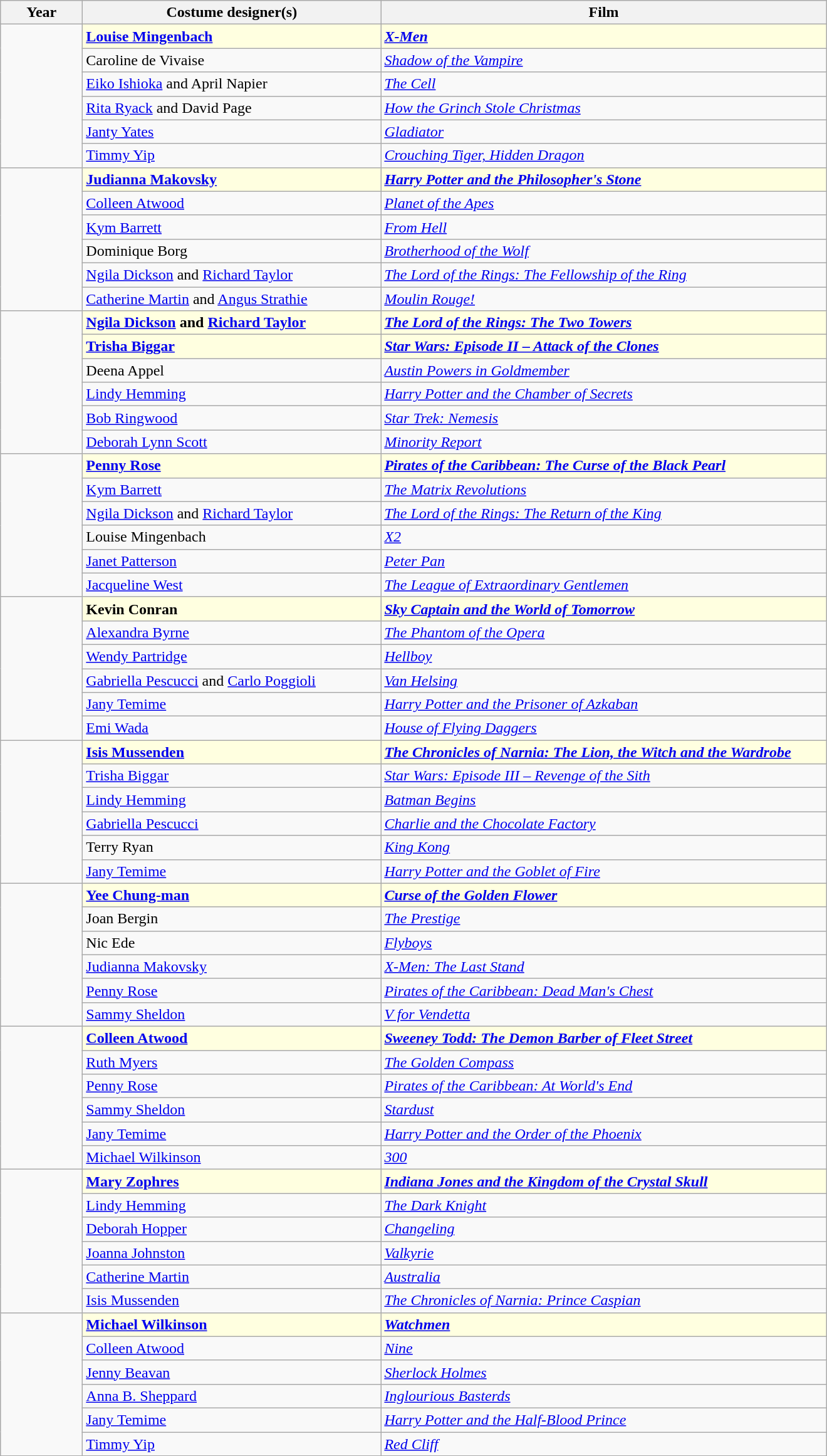<table class="wikitable" width="880px" border="1" cellpadding="5" cellspacing="0" align="centre">
<tr>
<th width="80px">Year</th>
<th width="310px">Costume designer(s)</th>
<th>Film</th>
</tr>
<tr>
<td rowspan=6></td>
<td style="background:lightyellow"><strong><a href='#'>Louise Mingenbach</a></strong></td>
<td style="background:lightyellow"><strong><em><a href='#'>X-Men</a></em></strong></td>
</tr>
<tr>
<td>Caroline de Vivaise</td>
<td><em><a href='#'>Shadow of the Vampire</a></em></td>
</tr>
<tr>
<td><a href='#'>Eiko Ishioka</a> and April Napier</td>
<td><em><a href='#'>The Cell</a></em></td>
</tr>
<tr>
<td><a href='#'>Rita Ryack</a> and David Page</td>
<td><em><a href='#'>How the Grinch Stole Christmas</a></em></td>
</tr>
<tr>
<td><a href='#'>Janty Yates</a></td>
<td><em><a href='#'>Gladiator</a></em></td>
</tr>
<tr>
<td><a href='#'>Timmy Yip</a></td>
<td><em><a href='#'>Crouching Tiger, Hidden Dragon</a></em></td>
</tr>
<tr>
<td rowspan=6></td>
<td style="background:lightyellow"><strong><a href='#'>Judianna Makovsky</a></strong></td>
<td style="background:lightyellow"><strong><em><a href='#'>Harry Potter and the Philosopher's Stone</a></em></strong></td>
</tr>
<tr>
<td><a href='#'>Colleen Atwood</a></td>
<td><em><a href='#'>Planet of the Apes</a></em></td>
</tr>
<tr>
<td><a href='#'>Kym Barrett</a></td>
<td><em><a href='#'>From Hell</a></em></td>
</tr>
<tr>
<td>Dominique Borg</td>
<td><em><a href='#'>Brotherhood of the Wolf</a></em></td>
</tr>
<tr>
<td><a href='#'>Ngila Dickson</a> and <a href='#'>Richard Taylor</a></td>
<td><em><a href='#'>The Lord of the Rings: The Fellowship of the Ring</a></em></td>
</tr>
<tr>
<td><a href='#'>Catherine Martin</a> and <a href='#'>Angus Strathie</a></td>
<td><em><a href='#'>Moulin Rouge!</a></em></td>
</tr>
<tr>
<td rowspan=6></td>
<td style="background:lightyellow"><strong><a href='#'>Ngila Dickson</a> and <a href='#'>Richard Taylor</a></strong></td>
<td style="background:lightyellow"><strong><em><a href='#'>The Lord of the Rings: The Two Towers</a></em></strong></td>
</tr>
<tr>
<td style="background:lightyellow"><strong><a href='#'>Trisha Biggar</a></strong></td>
<td style="background:lightyellow"><strong><em><a href='#'>Star Wars: Episode II – Attack of the Clones</a></em></strong></td>
</tr>
<tr>
<td>Deena Appel</td>
<td><em><a href='#'>Austin Powers in Goldmember</a></em></td>
</tr>
<tr>
<td><a href='#'>Lindy Hemming</a></td>
<td><em><a href='#'>Harry Potter and the Chamber of Secrets</a></em></td>
</tr>
<tr>
<td><a href='#'>Bob Ringwood</a></td>
<td><em><a href='#'>Star Trek: Nemesis</a></em></td>
</tr>
<tr>
<td><a href='#'>Deborah Lynn Scott</a></td>
<td><em><a href='#'>Minority Report</a></em></td>
</tr>
<tr>
<td rowspan=6></td>
<td style="background:lightyellow"><strong><a href='#'>Penny Rose</a></strong></td>
<td style="background:lightyellow"><strong><em><a href='#'>Pirates of the Caribbean: The Curse of the Black Pearl</a></em></strong></td>
</tr>
<tr>
<td><a href='#'>Kym Barrett</a></td>
<td><em><a href='#'>The Matrix Revolutions</a></em></td>
</tr>
<tr>
<td><a href='#'>Ngila Dickson</a> and <a href='#'>Richard Taylor</a></td>
<td><em><a href='#'>The Lord of the Rings: The Return of the King</a></em></td>
</tr>
<tr>
<td>Louise Mingenbach</td>
<td><em><a href='#'>X2</a></em></td>
</tr>
<tr>
<td><a href='#'>Janet Patterson</a></td>
<td><em><a href='#'>Peter Pan</a></em></td>
</tr>
<tr>
<td><a href='#'>Jacqueline West</a></td>
<td><em><a href='#'>The League of Extraordinary Gentlemen</a></em></td>
</tr>
<tr>
<td rowspan=6></td>
<td style="background:lightyellow"><strong>Kevin Conran</strong></td>
<td style="background:lightyellow"><strong><em><a href='#'>Sky Captain and the World of Tomorrow</a></em></strong></td>
</tr>
<tr>
<td><a href='#'>Alexandra Byrne</a></td>
<td><em><a href='#'>The Phantom of the Opera</a></em></td>
</tr>
<tr>
<td><a href='#'>Wendy Partridge</a></td>
<td><em><a href='#'>Hellboy</a></em></td>
</tr>
<tr>
<td><a href='#'>Gabriella Pescucci</a> and <a href='#'>Carlo Poggioli</a></td>
<td><em><a href='#'>Van Helsing</a></em></td>
</tr>
<tr>
<td><a href='#'>Jany Temime</a></td>
<td><em><a href='#'>Harry Potter and the Prisoner of Azkaban</a></em></td>
</tr>
<tr>
<td><a href='#'>Emi Wada</a></td>
<td><em><a href='#'>House of Flying Daggers</a></em></td>
</tr>
<tr>
<td rowspan=6></td>
<td style="background:lightyellow"><strong><a href='#'>Isis Mussenden</a></strong></td>
<td style="background:lightyellow"><strong><em><a href='#'>The Chronicles of Narnia: The Lion, the Witch and the Wardrobe</a></em></strong></td>
</tr>
<tr>
<td><a href='#'>Trisha Biggar</a></td>
<td><em><a href='#'>Star Wars: Episode III – Revenge of the Sith</a></em></td>
</tr>
<tr>
<td><a href='#'>Lindy Hemming</a></td>
<td><em><a href='#'>Batman Begins</a></em></td>
</tr>
<tr>
<td><a href='#'>Gabriella Pescucci</a></td>
<td><em><a href='#'>Charlie and the Chocolate Factory</a></em></td>
</tr>
<tr>
<td>Terry Ryan</td>
<td><em><a href='#'>King Kong</a></em></td>
</tr>
<tr>
<td><a href='#'>Jany Temime</a></td>
<td><em><a href='#'>Harry Potter and the Goblet of Fire</a></em></td>
</tr>
<tr>
<td rowspan=6></td>
<td style="background:lightyellow"><strong><a href='#'>Yee Chung-man</a></strong></td>
<td style="background:lightyellow"><strong><em><a href='#'>Curse of the Golden Flower</a></em></strong></td>
</tr>
<tr>
<td>Joan Bergin</td>
<td><em><a href='#'>The Prestige</a></em></td>
</tr>
<tr>
<td>Nic Ede</td>
<td><em><a href='#'>Flyboys</a></em></td>
</tr>
<tr>
<td><a href='#'>Judianna Makovsky</a></td>
<td><em><a href='#'>X-Men: The Last Stand</a></em></td>
</tr>
<tr>
<td><a href='#'>Penny Rose</a></td>
<td><em><a href='#'>Pirates of the Caribbean: Dead Man's Chest</a></em></td>
</tr>
<tr>
<td><a href='#'>Sammy Sheldon</a></td>
<td><em><a href='#'>V for Vendetta</a></em></td>
</tr>
<tr>
<td rowspan=6></td>
<td style="background:lightyellow"><strong><a href='#'>Colleen Atwood</a></strong></td>
<td style="background:lightyellow"><strong><em><a href='#'>Sweeney Todd: The Demon Barber of Fleet Street</a></em></strong></td>
</tr>
<tr>
<td><a href='#'>Ruth Myers</a></td>
<td><em><a href='#'>The Golden Compass</a></em></td>
</tr>
<tr>
<td><a href='#'>Penny Rose</a></td>
<td><em><a href='#'>Pirates of the Caribbean: At World's End</a></em></td>
</tr>
<tr>
<td><a href='#'>Sammy Sheldon</a></td>
<td><em><a href='#'>Stardust</a></em></td>
</tr>
<tr>
<td><a href='#'>Jany Temime</a></td>
<td><em><a href='#'>Harry Potter and the Order of the Phoenix</a></em></td>
</tr>
<tr>
<td><a href='#'>Michael Wilkinson</a></td>
<td><em><a href='#'>300</a></em></td>
</tr>
<tr>
<td rowspan=6></td>
<td style="background:lightyellow"><strong><a href='#'>Mary Zophres</a></strong></td>
<td style="background:lightyellow"><strong><em><a href='#'>Indiana Jones and the Kingdom of the Crystal Skull</a></em></strong></td>
</tr>
<tr>
<td><a href='#'>Lindy Hemming</a></td>
<td><em><a href='#'>The Dark Knight</a></em></td>
</tr>
<tr>
<td><a href='#'>Deborah Hopper</a></td>
<td><em><a href='#'>Changeling</a></em></td>
</tr>
<tr>
<td><a href='#'>Joanna Johnston</a></td>
<td><em><a href='#'>Valkyrie</a></em></td>
</tr>
<tr>
<td><a href='#'>Catherine Martin</a></td>
<td><em><a href='#'>Australia</a></em></td>
</tr>
<tr>
<td><a href='#'>Isis Mussenden</a></td>
<td><em><a href='#'>The Chronicles of Narnia: Prince Caspian</a></em></td>
</tr>
<tr>
<td rowspan=6></td>
<td style="background:lightyellow"><strong><a href='#'>Michael Wilkinson</a></strong></td>
<td style="background:lightyellow"><strong><em><a href='#'>Watchmen</a></em></strong></td>
</tr>
<tr>
<td><a href='#'>Colleen Atwood</a></td>
<td><em><a href='#'>Nine</a></em></td>
</tr>
<tr>
<td><a href='#'>Jenny Beavan</a></td>
<td><em><a href='#'>Sherlock Holmes</a></em></td>
</tr>
<tr>
<td><a href='#'>Anna B. Sheppard</a></td>
<td><em><a href='#'>Inglourious Basterds</a></em></td>
</tr>
<tr>
<td><a href='#'>Jany Temime</a></td>
<td><em><a href='#'>Harry Potter and the Half-Blood Prince</a></em></td>
</tr>
<tr>
<td><a href='#'>Timmy Yip</a></td>
<td><em><a href='#'>Red Cliff</a></em></td>
</tr>
</table>
